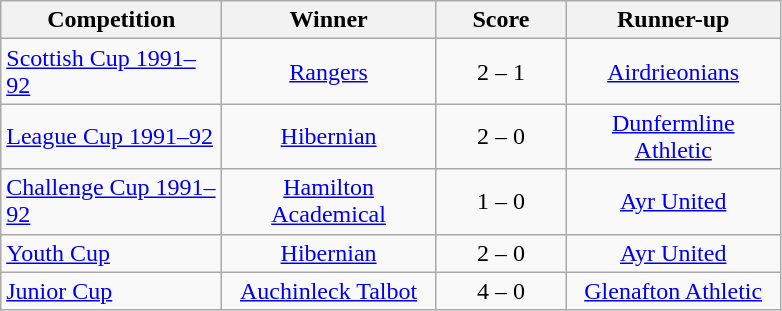<table class="wikitable" style="text-align: center;">
<tr>
<th width=140>Competition</th>
<th width=135>Winner</th>
<th width=80>Score</th>
<th width=135>Runner-up</th>
</tr>
<tr>
<td align=left><a href='#'>Scottish Cup 1991–92</a></td>
<td><a href='#'>Rangers</a></td>
<td>2 – 1</td>
<td><a href='#'>Airdrieonians</a></td>
</tr>
<tr>
<td align=left><a href='#'>League Cup 1991–92</a></td>
<td><a href='#'>Hibernian</a></td>
<td>2 – 0</td>
<td><a href='#'>Dunfermline Athletic</a></td>
</tr>
<tr>
<td align=left><a href='#'>Challenge Cup 1991–92</a></td>
<td><a href='#'>Hamilton Academical</a></td>
<td>1 – 0</td>
<td><a href='#'>Ayr United</a></td>
</tr>
<tr>
<td align=left><a href='#'>Youth Cup</a></td>
<td><a href='#'>Hibernian</a></td>
<td>2 – 0</td>
<td><a href='#'>Ayr United</a></td>
</tr>
<tr>
<td align=left><a href='#'>Junior Cup</a></td>
<td><a href='#'>Auchinleck Talbot</a></td>
<td>4 – 0</td>
<td><a href='#'>Glenafton Athletic</a></td>
</tr>
</table>
